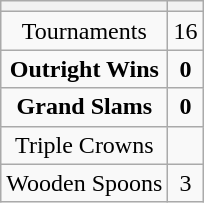<table class="wikitable" style="text-align: center;">
<tr>
<th></th>
<th></th>
</tr>
<tr>
<td>Tournaments</td>
<td>16</td>
</tr>
<tr>
<td><strong>Outright Wins</strong></td>
<td><strong>0</strong></td>
</tr>
<tr>
<td><strong>Grand Slams</strong></td>
<td><strong>0</strong></td>
</tr>
<tr>
<td>Triple Crowns</td>
<td></td>
</tr>
<tr>
<td>Wooden Spoons</td>
<td>3</td>
</tr>
</table>
